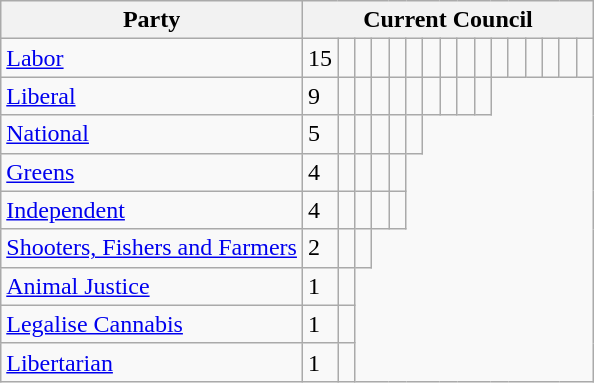<table class="wikitable">
<tr>
<th rowspan=1>Party</th>
<th colspan=16><strong>Current Council</strong></th>
</tr>
<tr>
<td><a href='#'>Labor</a></td>
<td>15</td>
<td> </td>
<td> </td>
<td> </td>
<td> </td>
<td> </td>
<td> </td>
<td> </td>
<td> </td>
<td> </td>
<td> </td>
<td> </td>
<td> </td>
<td> </td>
<td> </td>
<td> </td>
</tr>
<tr>
<td><a href='#'>Liberal</a></td>
<td>9</td>
<td> </td>
<td> </td>
<td> </td>
<td> </td>
<td> </td>
<td> </td>
<td> </td>
<td> </td>
<td> </td>
</tr>
<tr>
<td><a href='#'>National</a></td>
<td>5</td>
<td> </td>
<td> </td>
<td> </td>
<td> </td>
<td> </td>
</tr>
<tr>
<td><a href='#'>Greens</a></td>
<td>4</td>
<td> </td>
<td> </td>
<td> </td>
<td> </td>
</tr>
<tr>
<td><a href='#'>Independent</a></td>
<td>4</td>
<td> </td>
<td> </td>
<td> </td>
<td> </td>
</tr>
<tr>
<td><a href='#'>Shooters, Fishers and Farmers</a></td>
<td>2</td>
<td> </td>
<td> </td>
</tr>
<tr>
<td><a href='#'>Animal Justice</a></td>
<td>1</td>
<td> </td>
</tr>
<tr>
<td><a href='#'>Legalise Cannabis</a></td>
<td>1</td>
<td> </td>
</tr>
<tr>
<td><a href='#'>Libertarian</a></td>
<td>1</td>
<td> </td>
</tr>
</table>
